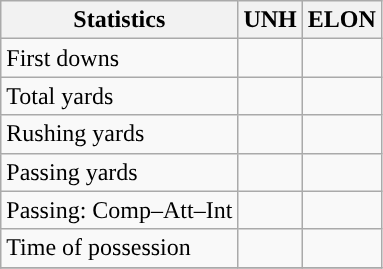<table class="wikitable" style="float: left;">
<tr>
<th>Statistics</th>
<th>UNH</th>
<th>ELON</th>
</tr>
<tr>
<td>First downs</td>
<td></td>
<td></td>
</tr>
<tr>
<td>Total yards</td>
<td></td>
<td></td>
</tr>
<tr>
<td>Rushing yards</td>
<td></td>
<td></td>
</tr>
<tr>
<td>Passing yards</td>
<td></td>
<td></td>
</tr>
<tr>
<td>Passing: Comp–Att–Int</td>
<td></td>
<td></td>
</tr>
<tr>
<td>Time of possession</td>
<td></td>
<td></td>
</tr>
<tr>
</tr>
</table>
